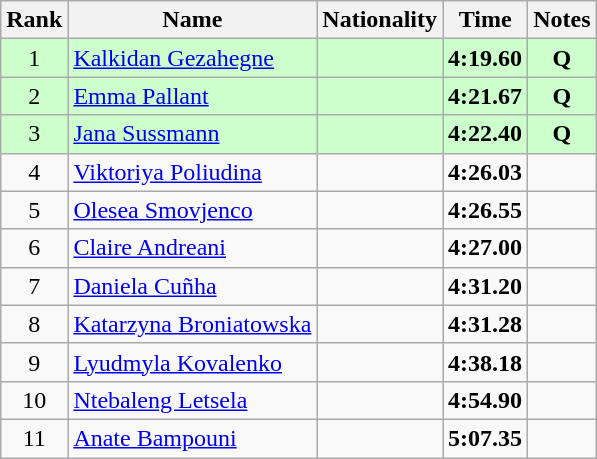<table class="wikitable sortable" style="text-align:center">
<tr>
<th>Rank</th>
<th>Name</th>
<th>Nationality</th>
<th>Time</th>
<th>Notes</th>
</tr>
<tr bgcolor=ccffcc>
<td>1</td>
<td align=left><a href='#'>Kalkidan Gezahegne</a></td>
<td align=left></td>
<td><strong>4:19.60</strong></td>
<td><strong>Q</strong></td>
</tr>
<tr bgcolor=ccffcc>
<td>2</td>
<td align=left><a href='#'>Emma Pallant</a></td>
<td align=left></td>
<td><strong>4:21.67</strong></td>
<td><strong>Q</strong></td>
</tr>
<tr bgcolor=ccffcc>
<td>3</td>
<td align=left><a href='#'>Jana Sussmann</a></td>
<td align=left></td>
<td><strong>4:22.40</strong></td>
<td><strong>Q</strong></td>
</tr>
<tr>
<td>4</td>
<td align=left><a href='#'>Viktoriya Poliudina</a></td>
<td align=left></td>
<td><strong>4:26.03</strong></td>
<td></td>
</tr>
<tr>
<td>5</td>
<td align=left><a href='#'>Olesea Smovjenco</a></td>
<td align=left></td>
<td><strong>4:26.55</strong></td>
<td></td>
</tr>
<tr>
<td>6</td>
<td align=left><a href='#'>Claire Andreani</a></td>
<td align=left></td>
<td><strong>4:27.00</strong></td>
<td></td>
</tr>
<tr>
<td>7</td>
<td align=left><a href='#'>Daniela Cuñha</a></td>
<td align=left></td>
<td><strong>4:31.20</strong></td>
<td></td>
</tr>
<tr>
<td>8</td>
<td align=left><a href='#'>Katarzyna Broniatowska</a></td>
<td align=left></td>
<td><strong>4:31.28</strong></td>
<td></td>
</tr>
<tr>
<td>9</td>
<td align=left><a href='#'>Lyudmyla Kovalenko</a></td>
<td align=left></td>
<td><strong>4:38.18</strong></td>
<td></td>
</tr>
<tr>
<td>10</td>
<td align=left><a href='#'>Ntebaleng Letsela</a></td>
<td align=left></td>
<td><strong>4:54.90</strong></td>
<td></td>
</tr>
<tr>
<td>11</td>
<td align=left><a href='#'>Anate Bampouni</a></td>
<td align=left></td>
<td><strong>5:07.35</strong></td>
<td></td>
</tr>
</table>
